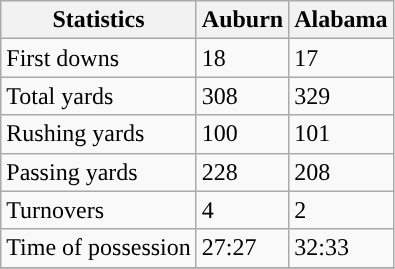<table class="wikitable" style="float: left;">
<tr>
<th>Statistics</th>
<th style=>Auburn</th>
<th>Alabama</th>
</tr>
<tr>
<td>First downs</td>
<td>18</td>
<td>17</td>
</tr>
<tr>
<td>Total yards</td>
<td>308</td>
<td>329</td>
</tr>
<tr>
<td>Rushing yards</td>
<td>100</td>
<td>101</td>
</tr>
<tr>
<td>Passing yards</td>
<td>228</td>
<td>208</td>
</tr>
<tr>
<td>Turnovers</td>
<td>4</td>
<td>2</td>
</tr>
<tr>
<td>Time of possession</td>
<td>27:27</td>
<td>32:33</td>
</tr>
<tr>
</tr>
</table>
